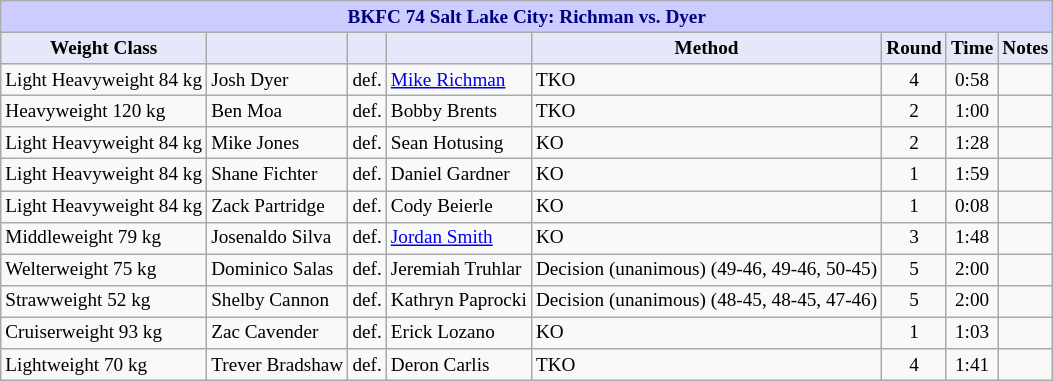<table class="wikitable" style="font-size: 80%;">
<tr>
<th colspan="8" style="background-color: #ccf; color: #000080; text-align: center;"><strong>BKFC 74 Salt Lake City: Richman vs. Dyer</strong></th>
</tr>
<tr>
<th colspan="1" style="background-color: #E6E8FA; color: #000000; text-align: center;">Weight Class</th>
<th colspan="1" style="background-color: #E6E8FA; color: #000000; text-align: center;"></th>
<th colspan="1" style="background-color: #E6E8FA; color: #000000; text-align: center;"></th>
<th colspan="1" style="background-color: #E6E8FA; color: #000000; text-align: center;"></th>
<th colspan="1" style="background-color: #E6E8FA; color: #000000; text-align: center;">Method</th>
<th colspan="1" style="background-color: #E6E8FA; color: #000000; text-align: center;">Round</th>
<th colspan="1" style="background-color: #E6E8FA; color: #000000; text-align: center;">Time</th>
<th colspan="1" style="background-color: #E6E8FA; color: #000000; text-align: center;">Notes</th>
</tr>
<tr>
<td>Light Heavyweight 84 kg</td>
<td> Josh Dyer</td>
<td align=center>def.</td>
<td> <a href='#'>Mike Richman</a></td>
<td>TKO</td>
<td align=center>4</td>
<td align=center>0:58</td>
<td></td>
</tr>
<tr>
<td>Heavyweight 120 kg</td>
<td> Ben Moa</td>
<td align=center>def.</td>
<td> Bobby Brents</td>
<td>TKO</td>
<td align=center>2</td>
<td align=center>1:00</td>
<td></td>
</tr>
<tr>
<td>Light Heavyweight 84 kg</td>
<td> Mike Jones</td>
<td align="center">def.</td>
<td> Sean Hotusing</td>
<td>KO</td>
<td align="center">2</td>
<td align="center">1:28</td>
<td></td>
</tr>
<tr>
<td>Light Heavyweight 84 kg</td>
<td> Shane Fichter</td>
<td>def.</td>
<td> Daniel Gardner</td>
<td>KO</td>
<td align="center">1</td>
<td align="center">1:59</td>
<td></td>
</tr>
<tr>
<td>Light Heavyweight 84 kg</td>
<td> Zack Partridge</td>
<td>def.</td>
<td> Cody Beierle</td>
<td>KO</td>
<td align="center">1</td>
<td align="center">0:08</td>
<td></td>
</tr>
<tr>
<td>Middleweight 79 kg</td>
<td> Josenaldo Silva</td>
<td align="center">def.</td>
<td> <a href='#'>Jordan Smith</a></td>
<td>KO</td>
<td align="center">3</td>
<td align="center">1:48</td>
<td></td>
</tr>
<tr>
<td>Welterweight 75 kg</td>
<td> Dominico Salas</td>
<td align=center>def.</td>
<td> Jeremiah Truhlar</td>
<td>Decision (unanimous) (49-46, 49-46, 50-45)</td>
<td align=center>5</td>
<td align=center>2:00</td>
<td></td>
</tr>
<tr>
<td>Strawweight 52 kg</td>
<td> Shelby Cannon</td>
<td align=center>def.</td>
<td> Kathryn Paprocki</td>
<td>Decision (unanimous) (48-45, 48-45, 47-46)</td>
<td align=center>5</td>
<td align=center>2:00</td>
<td></td>
</tr>
<tr>
<td>Cruiserweight 93 kg</td>
<td> Zac Cavender</td>
<td align=center>def.</td>
<td> Erick Lozano</td>
<td>KO</td>
<td align=center>1</td>
<td align=center>1:03</td>
<td></td>
</tr>
<tr>
<td>Lightweight 70 kg</td>
<td> Trever Bradshaw</td>
<td align=center>def.</td>
<td> Deron Carlis</td>
<td>TKO</td>
<td align=center>4</td>
<td align=center>1:41</td>
<td></td>
</tr>
</table>
